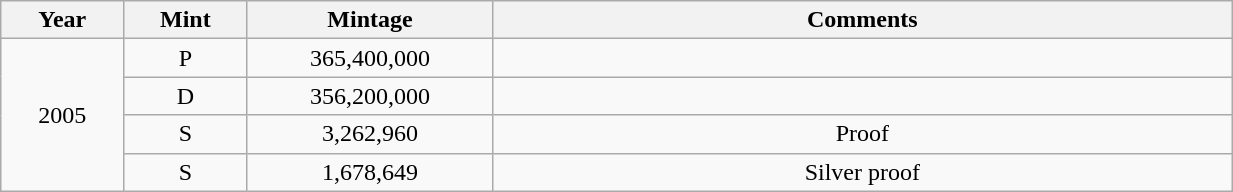<table class="wikitable sortable" style="min-width:65%; text-align:center;">
<tr>
<th width="10%">Year</th>
<th width="10%">Mint</th>
<th width="20%">Mintage</th>
<th width="60%">Comments</th>
</tr>
<tr>
<td rowspan="4">2005</td>
<td>P</td>
<td>365,400,000</td>
<td></td>
</tr>
<tr>
<td>D</td>
<td>356,200,000</td>
<td></td>
</tr>
<tr>
<td>S</td>
<td>3,262,960</td>
<td>Proof</td>
</tr>
<tr>
<td>S</td>
<td>1,678,649</td>
<td>Silver proof</td>
</tr>
</table>
